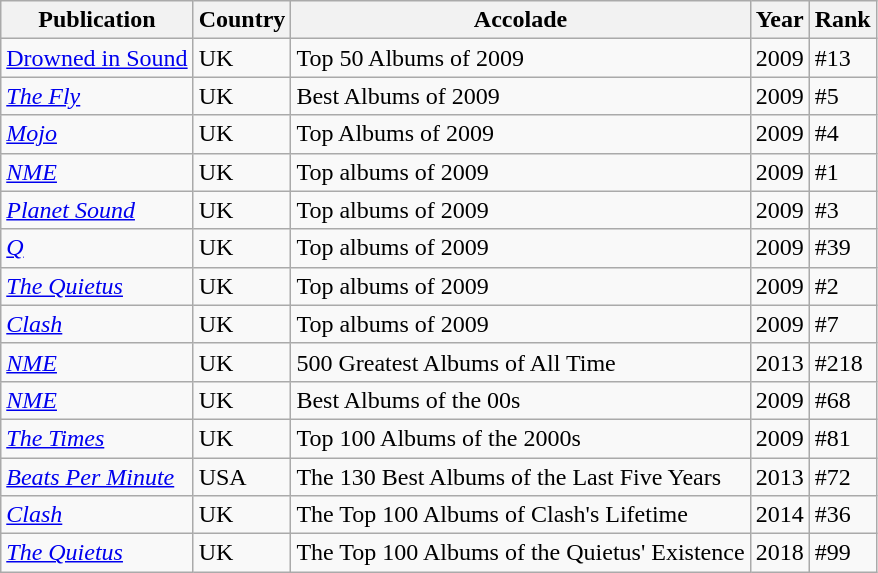<table class="wikitable">
<tr>
<th>Publication</th>
<th>Country</th>
<th>Accolade</th>
<th>Year</th>
<th>Rank</th>
</tr>
<tr>
<td><a href='#'>Drowned in Sound</a></td>
<td>UK</td>
<td>Top 50 Albums of 2009</td>
<td>2009</td>
<td>#13</td>
</tr>
<tr>
<td><em><a href='#'>The Fly</a></em></td>
<td>UK</td>
<td>Best Albums of 2009</td>
<td>2009</td>
<td>#5</td>
</tr>
<tr>
<td><a href='#'><em>Mojo</em></a></td>
<td>UK</td>
<td>Top Albums of 2009</td>
<td>2009</td>
<td>#4</td>
</tr>
<tr>
<td><em><a href='#'>NME</a></em></td>
<td>UK</td>
<td>Top albums of 2009</td>
<td>2009</td>
<td>#1</td>
</tr>
<tr>
<td><em><a href='#'>Planet Sound</a></em></td>
<td>UK</td>
<td>Top albums of 2009</td>
<td>2009</td>
<td>#3</td>
</tr>
<tr>
<td><em><a href='#'>Q</a></em></td>
<td>UK</td>
<td>Top albums of 2009</td>
<td>2009</td>
<td>#39</td>
</tr>
<tr>
<td><em><a href='#'>The Quietus</a></em></td>
<td>UK</td>
<td>Top albums of 2009</td>
<td>2009</td>
<td>#2</td>
</tr>
<tr>
<td><a href='#'><em>Clash</em></a></td>
<td>UK</td>
<td>Top albums of 2009</td>
<td>2009</td>
<td>#7</td>
</tr>
<tr>
<td><em><a href='#'>NME</a></em></td>
<td>UK</td>
<td>500 Greatest Albums of All Time</td>
<td>2013</td>
<td>#218</td>
</tr>
<tr>
<td><em><a href='#'>NME</a></em></td>
<td>UK</td>
<td>Best Albums of the 00s</td>
<td>2009</td>
<td>#68</td>
</tr>
<tr>
<td><em><a href='#'>The Times</a></em></td>
<td>UK</td>
<td>Top 100 Albums of the 2000s</td>
<td>2009</td>
<td>#81</td>
</tr>
<tr>
<td><a href='#'><em>Beats Per Minute</em></a></td>
<td>USA</td>
<td>The 130 Best Albums of the Last Five Years</td>
<td>2013</td>
<td>#72</td>
</tr>
<tr>
<td><a href='#'><em>Clash</em></a></td>
<td>UK</td>
<td>The Top 100 Albums of Clash's Lifetime</td>
<td>2014</td>
<td>#36</td>
</tr>
<tr>
<td><em><a href='#'>The Quietus</a></em></td>
<td>UK</td>
<td>The Top 100 Albums of the Quietus' Existence</td>
<td>2018</td>
<td>#99</td>
</tr>
</table>
